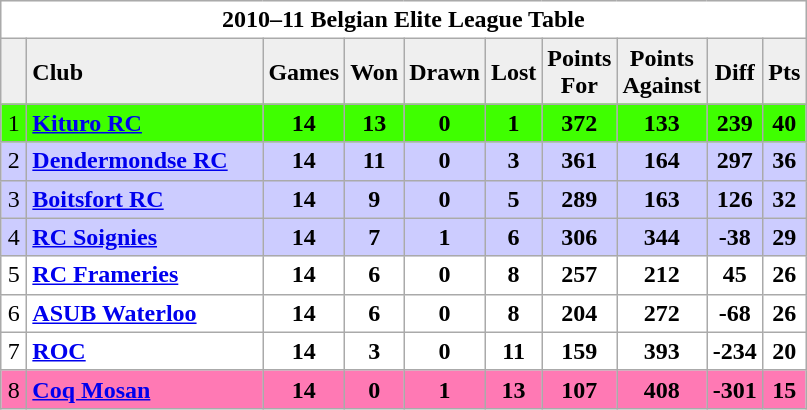<table class="wikitable" style="float:left; margin-right:15px; text-align: center;">
<tr>
<td colspan="12" style="background:#fff;" cellpadding="0" cellspacing="0"><strong>2010–11 Belgian Elite League Table</strong></td>
</tr>
<tr>
<th style="background:#efefef; width:10px;"></th>
<th style="text-align:left; background:#efefef; width:150px;">Club</th>
<th style="background:#efefef; width:20px;">Games</th>
<th style="background:#efefef; width:20px;">Won</th>
<th style="background:#efefef; width:20px;">Drawn</th>
<th style="background:#efefef; width:20px;">Lost</th>
<th style="background:#efefef; width:20px;">Points For</th>
<th style="background:#efefef; width:20px;">Points Against</th>
<th style="background:#efefef; width:30px;">Diff</th>
<th style="background:#efefef; width:20px;">Pts</th>
</tr>
<tr style="background:#3fff00; text-align:center;">
<td>1</td>
<td align=left><strong><a href='#'>Kituro RC</a></strong></td>
<td><strong>14</strong></td>
<td><strong>13</strong></td>
<td><strong>0</strong></td>
<td><strong>1</strong></td>
<td><strong>372</strong></td>
<td><strong>133</strong></td>
<td><strong>239</strong></td>
<td><strong>40</strong></td>
</tr>
<tr style="background:#ccf; text-align:center;">
<td>2</td>
<td align=left><strong><a href='#'>Dendermondse RC</a></strong></td>
<td><strong>14</strong></td>
<td><strong>11</strong></td>
<td><strong>0</strong></td>
<td><strong>3</strong></td>
<td><strong>361</strong></td>
<td><strong>164</strong></td>
<td><strong>297</strong></td>
<td><strong>36</strong></td>
</tr>
<tr style="background:#ccf; text-align:center;">
<td>3</td>
<td align=left><strong><a href='#'>Boitsfort RC</a></strong></td>
<td><strong>14</strong></td>
<td><strong>9</strong></td>
<td><strong>0</strong></td>
<td><strong>5</strong></td>
<td><strong>289</strong></td>
<td><strong>163</strong></td>
<td><strong>126</strong></td>
<td><strong>32</strong></td>
</tr>
<tr style="background:#ccf; text-align:center;">
<td>4</td>
<td align=left><strong><a href='#'>RC Soignies</a></strong></td>
<td><strong>14</strong></td>
<td><strong>7</strong></td>
<td><strong>1</strong></td>
<td><strong>6</strong></td>
<td><strong>306</strong></td>
<td><strong>344</strong></td>
<td><strong>-38</strong></td>
<td><strong>29</strong></td>
</tr>
<tr style="background:#fff; text-align:center;">
<td>5</td>
<td align=left><strong><a href='#'>RC Frameries</a></strong></td>
<td><strong>14</strong></td>
<td><strong>6</strong></td>
<td><strong>0</strong></td>
<td><strong>8</strong></td>
<td><strong>257</strong></td>
<td><strong>212</strong></td>
<td><strong>45</strong></td>
<td><strong>26</strong></td>
</tr>
<tr style="background:#fff; text-align:center;">
<td>6</td>
<td align=left><strong><a href='#'>ASUB Waterloo</a></strong></td>
<td><strong>14</strong></td>
<td><strong>6</strong></td>
<td><strong>0</strong></td>
<td><strong>8</strong></td>
<td><strong>204</strong></td>
<td><strong>272</strong></td>
<td><strong>-68</strong></td>
<td><strong>26</strong></td>
</tr>
<tr style="background:#fff; text-align:center;">
<td>7</td>
<td align=left><strong><a href='#'>ROC</a></strong></td>
<td><strong>14</strong></td>
<td><strong>3</strong></td>
<td><strong>0</strong></td>
<td><strong>11</strong></td>
<td><strong>159</strong></td>
<td><strong>393</strong></td>
<td><strong>-234</strong></td>
<td><strong>20</strong></td>
</tr>
<tr style="background:#ff79B4; text-align:center;">
<td>8</td>
<td align=left><strong><a href='#'>Coq Mosan</a></strong></td>
<td><strong>14</strong></td>
<td><strong>0</strong></td>
<td><strong>1</strong></td>
<td><strong>13</strong></td>
<td><strong>107</strong></td>
<td><strong>408</strong></td>
<td><strong>-301</strong></td>
<td><strong>15</strong></td>
</tr>
</table>
